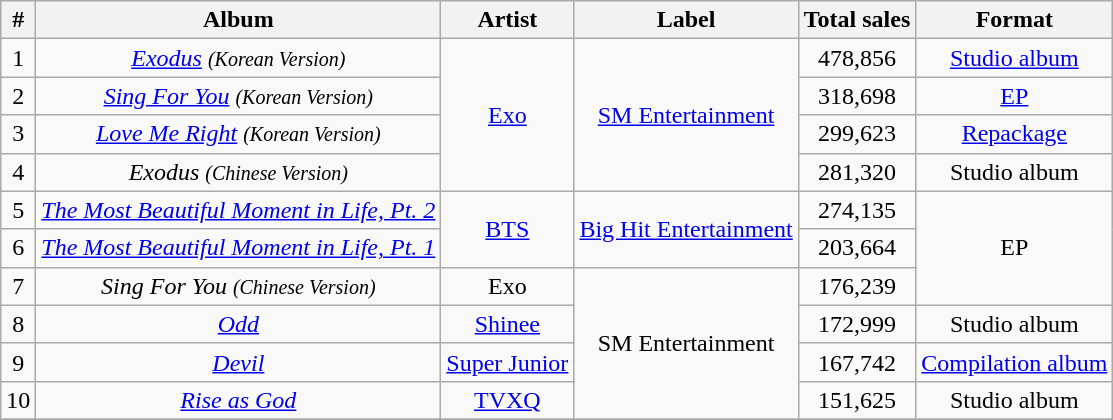<table class="wikitable" style="text-align: center">
<tr>
<th>#</th>
<th>Album</th>
<th>Artist</th>
<th>Label</th>
<th>Total sales</th>
<th>Format</th>
</tr>
<tr>
<td>1</td>
<td><em><a href='#'>Exodus</a> <small>(Korean Version)</small></em></td>
<td rowspan="4"><a href='#'>Exo</a></td>
<td rowspan="4"><a href='#'>SM Entertainment</a></td>
<td>478,856</td>
<td><a href='#'>Studio album</a></td>
</tr>
<tr>
<td>2</td>
<td><em><a href='#'>Sing For You</a> <small>(Korean Version)</small></em></td>
<td>318,698</td>
<td><a href='#'>EP</a></td>
</tr>
<tr>
<td>3</td>
<td><em><a href='#'>Love Me Right</a> <small>(Korean Version)</small></em></td>
<td>299,623</td>
<td><a href='#'>Repackage</a></td>
</tr>
<tr>
<td>4</td>
<td><em>Exodus <small>(Chinese Version)</small></em></td>
<td>281,320</td>
<td>Studio album</td>
</tr>
<tr>
<td>5</td>
<td><em><a href='#'>The Most Beautiful Moment in Life, Pt. 2</a></em></td>
<td rowspan="2"><a href='#'>BTS</a></td>
<td rowspan="2"><a href='#'>Big Hit Entertainment</a></td>
<td>274,135</td>
<td rowspan="3">EP</td>
</tr>
<tr>
<td>6</td>
<td><em><a href='#'>The Most Beautiful Moment in Life, Pt. 1</a></em></td>
<td>203,664</td>
</tr>
<tr>
<td>7</td>
<td><em>Sing For You <small>(Chinese Version)</small></em></td>
<td>Exo</td>
<td rowspan="4">SM Entertainment</td>
<td>176,239</td>
</tr>
<tr>
<td>8</td>
<td><em><a href='#'>Odd</a></em></td>
<td><a href='#'>Shinee</a></td>
<td>172,999</td>
<td>Studio album</td>
</tr>
<tr>
<td>9</td>
<td><em><a href='#'>Devil</a></em></td>
<td><a href='#'>Super Junior</a></td>
<td>167,742</td>
<td><a href='#'>Compilation album</a></td>
</tr>
<tr>
<td>10</td>
<td><em><a href='#'>Rise as God</a></em></td>
<td><a href='#'>TVXQ</a></td>
<td>151,625</td>
<td>Studio album</td>
</tr>
<tr>
</tr>
</table>
